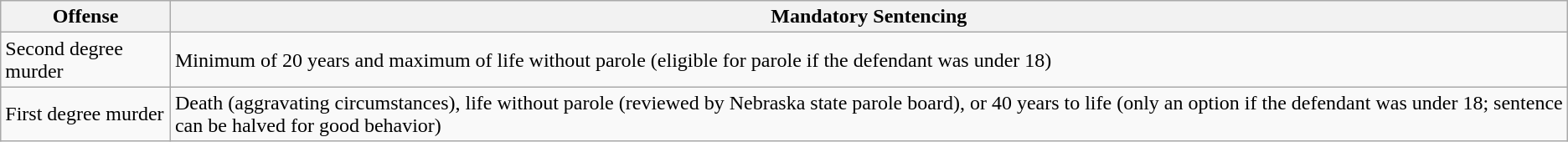<table class="wikitable">
<tr>
<th>Offense</th>
<th>Mandatory Sentencing</th>
</tr>
<tr>
<td>Second degree murder</td>
<td>Minimum of 20 years and maximum of life without parole (eligible for parole if the defendant was under 18)</td>
</tr>
<tr>
<td>First degree murder</td>
<td>Death (aggravating circumstances), life without parole (reviewed by Nebraska state parole board), or 40 years to life (only an option if the defendant was under 18; sentence can be halved for good behavior)</td>
</tr>
</table>
